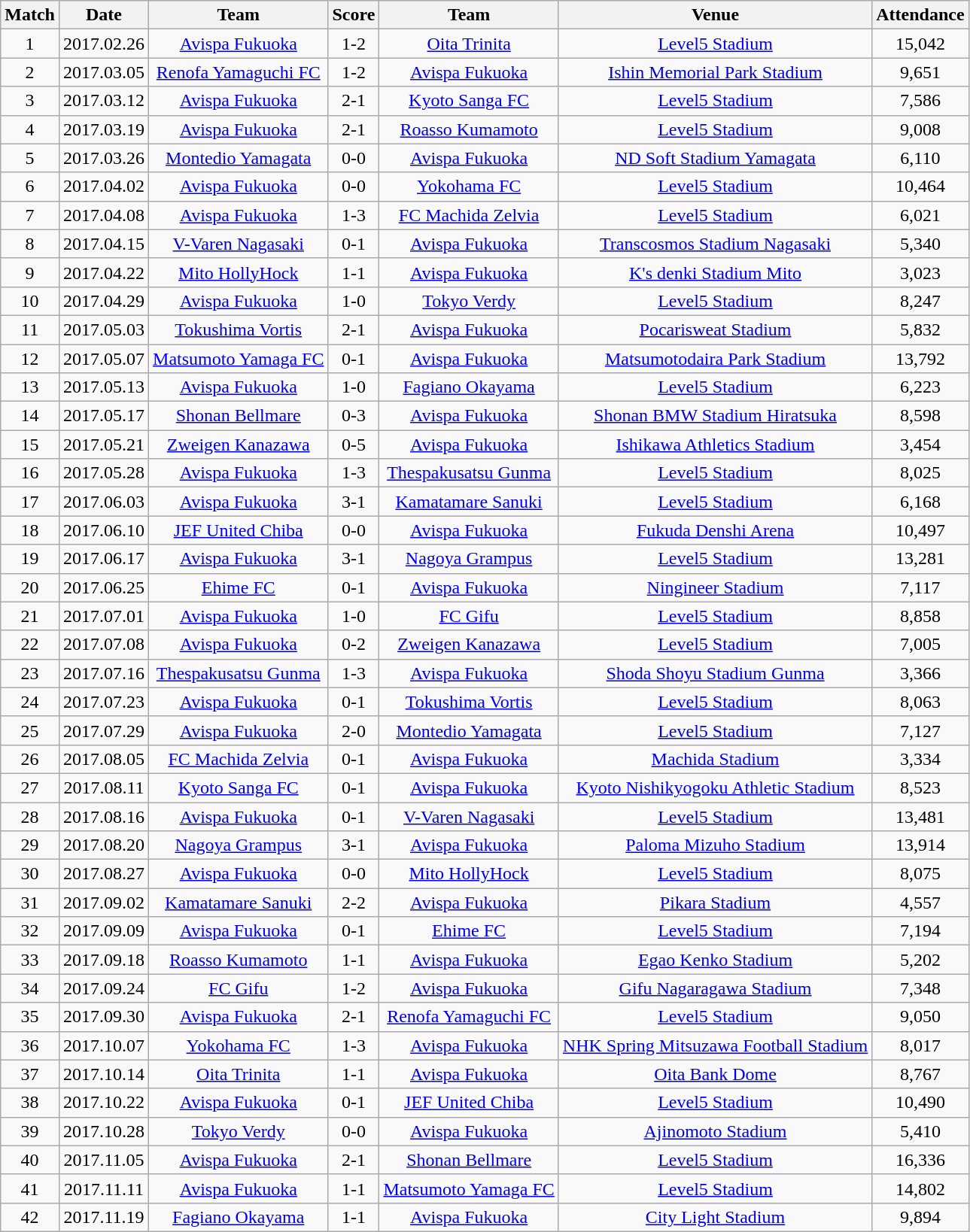<table class="wikitable" style="text-align:center;">
<tr>
<th>Match</th>
<th>Date</th>
<th>Team</th>
<th>Score</th>
<th>Team</th>
<th>Venue</th>
<th>Attendance</th>
</tr>
<tr>
<td>1</td>
<td>2017.02.26</td>
<td><a href='#'>Avispa Fukuoka</a></td>
<td>1-2</td>
<td><a href='#'>Oita Trinita</a></td>
<td><a href='#'>Level5 Stadium</a></td>
<td>15,042</td>
</tr>
<tr>
<td>2</td>
<td>2017.03.05</td>
<td><a href='#'>Renofa Yamaguchi FC</a></td>
<td>1-2</td>
<td><a href='#'>Avispa Fukuoka</a></td>
<td><a href='#'>Ishin Memorial Park Stadium</a></td>
<td>9,651</td>
</tr>
<tr>
<td>3</td>
<td>2017.03.12</td>
<td><a href='#'>Avispa Fukuoka</a></td>
<td>2-1</td>
<td><a href='#'>Kyoto Sanga FC</a></td>
<td><a href='#'>Level5 Stadium</a></td>
<td>7,586</td>
</tr>
<tr>
<td>4</td>
<td>2017.03.19</td>
<td><a href='#'>Avispa Fukuoka</a></td>
<td>2-1</td>
<td><a href='#'>Roasso Kumamoto</a></td>
<td><a href='#'>Level5 Stadium</a></td>
<td>9,008</td>
</tr>
<tr>
<td>5</td>
<td>2017.03.26</td>
<td><a href='#'>Montedio Yamagata</a></td>
<td>0-0</td>
<td><a href='#'>Avispa Fukuoka</a></td>
<td><a href='#'>ND Soft Stadium Yamagata</a></td>
<td>6,110</td>
</tr>
<tr>
<td>6</td>
<td>2017.04.02</td>
<td><a href='#'>Avispa Fukuoka</a></td>
<td>0-0</td>
<td><a href='#'>Yokohama FC</a></td>
<td><a href='#'>Level5 Stadium</a></td>
<td>10,464</td>
</tr>
<tr>
<td>7</td>
<td>2017.04.08</td>
<td><a href='#'>Avispa Fukuoka</a></td>
<td>1-3</td>
<td><a href='#'>FC Machida Zelvia</a></td>
<td><a href='#'>Level5 Stadium</a></td>
<td>6,021</td>
</tr>
<tr>
<td>8</td>
<td>2017.04.15</td>
<td><a href='#'>V-Varen Nagasaki</a></td>
<td>0-1</td>
<td><a href='#'>Avispa Fukuoka</a></td>
<td><a href='#'>Transcosmos Stadium Nagasaki</a></td>
<td>5,340</td>
</tr>
<tr>
<td>9</td>
<td>2017.04.22</td>
<td><a href='#'>Mito HollyHock</a></td>
<td>1-1</td>
<td><a href='#'>Avispa Fukuoka</a></td>
<td><a href='#'>K's denki Stadium Mito</a></td>
<td>3,023</td>
</tr>
<tr>
<td>10</td>
<td>2017.04.29</td>
<td><a href='#'>Avispa Fukuoka</a></td>
<td>1-0</td>
<td><a href='#'>Tokyo Verdy</a></td>
<td><a href='#'>Level5 Stadium</a></td>
<td>8,247</td>
</tr>
<tr>
<td>11</td>
<td>2017.05.03</td>
<td><a href='#'>Tokushima Vortis</a></td>
<td>2-1</td>
<td><a href='#'>Avispa Fukuoka</a></td>
<td><a href='#'>Pocarisweat Stadium</a></td>
<td>5,832</td>
</tr>
<tr>
<td>12</td>
<td>2017.05.07</td>
<td><a href='#'>Matsumoto Yamaga FC</a></td>
<td>0-1</td>
<td><a href='#'>Avispa Fukuoka</a></td>
<td><a href='#'>Matsumotodaira Park Stadium</a></td>
<td>13,792</td>
</tr>
<tr>
<td>13</td>
<td>2017.05.13</td>
<td><a href='#'>Avispa Fukuoka</a></td>
<td>1-0</td>
<td><a href='#'>Fagiano Okayama</a></td>
<td><a href='#'>Level5 Stadium</a></td>
<td>6,223</td>
</tr>
<tr>
<td>14</td>
<td>2017.05.17</td>
<td><a href='#'>Shonan Bellmare</a></td>
<td>0-3</td>
<td><a href='#'>Avispa Fukuoka</a></td>
<td><a href='#'>Shonan BMW Stadium Hiratsuka</a></td>
<td>8,598</td>
</tr>
<tr>
<td>15</td>
<td>2017.05.21</td>
<td><a href='#'>Zweigen Kanazawa</a></td>
<td>0-5</td>
<td><a href='#'>Avispa Fukuoka</a></td>
<td><a href='#'>Ishikawa Athletics Stadium</a></td>
<td>3,454</td>
</tr>
<tr>
<td>16</td>
<td>2017.05.28</td>
<td><a href='#'>Avispa Fukuoka</a></td>
<td>1-3</td>
<td><a href='#'>Thespakusatsu Gunma</a></td>
<td><a href='#'>Level5 Stadium</a></td>
<td>8,025</td>
</tr>
<tr>
<td>17</td>
<td>2017.06.03</td>
<td><a href='#'>Avispa Fukuoka</a></td>
<td>3-1</td>
<td><a href='#'>Kamatamare Sanuki</a></td>
<td><a href='#'>Level5 Stadium</a></td>
<td>6,168</td>
</tr>
<tr>
<td>18</td>
<td>2017.06.10</td>
<td><a href='#'>JEF United Chiba</a></td>
<td>0-0</td>
<td><a href='#'>Avispa Fukuoka</a></td>
<td><a href='#'>Fukuda Denshi Arena</a></td>
<td>10,497</td>
</tr>
<tr>
<td>19</td>
<td>2017.06.17</td>
<td><a href='#'>Avispa Fukuoka</a></td>
<td>3-1</td>
<td><a href='#'>Nagoya Grampus</a></td>
<td><a href='#'>Level5 Stadium</a></td>
<td>13,281</td>
</tr>
<tr>
<td>20</td>
<td>2017.06.25</td>
<td><a href='#'>Ehime FC</a></td>
<td>0-1</td>
<td><a href='#'>Avispa Fukuoka</a></td>
<td><a href='#'>Ningineer Stadium</a></td>
<td>7,117</td>
</tr>
<tr>
<td>21</td>
<td>2017.07.01</td>
<td><a href='#'>Avispa Fukuoka</a></td>
<td>1-0</td>
<td><a href='#'>FC Gifu</a></td>
<td><a href='#'>Level5 Stadium</a></td>
<td>8,858</td>
</tr>
<tr>
<td>22</td>
<td>2017.07.08</td>
<td><a href='#'>Avispa Fukuoka</a></td>
<td>0-2</td>
<td><a href='#'>Zweigen Kanazawa</a></td>
<td><a href='#'>Level5 Stadium</a></td>
<td>7,005</td>
</tr>
<tr>
<td>23</td>
<td>2017.07.16</td>
<td><a href='#'>Thespakusatsu Gunma</a></td>
<td>1-3</td>
<td><a href='#'>Avispa Fukuoka</a></td>
<td><a href='#'>Shoda Shoyu Stadium Gunma</a></td>
<td>3,366</td>
</tr>
<tr>
<td>24</td>
<td>2017.07.23</td>
<td><a href='#'>Avispa Fukuoka</a></td>
<td>0-1</td>
<td><a href='#'>Tokushima Vortis</a></td>
<td><a href='#'>Level5 Stadium</a></td>
<td>8,063</td>
</tr>
<tr>
<td>25</td>
<td>2017.07.29</td>
<td><a href='#'>Avispa Fukuoka</a></td>
<td>2-0</td>
<td><a href='#'>Montedio Yamagata</a></td>
<td><a href='#'>Level5 Stadium</a></td>
<td>7,127</td>
</tr>
<tr>
<td>26</td>
<td>2017.08.05</td>
<td><a href='#'>FC Machida Zelvia</a></td>
<td>0-1</td>
<td><a href='#'>Avispa Fukuoka</a></td>
<td><a href='#'>Machida Stadium</a></td>
<td>3,334</td>
</tr>
<tr>
<td>27</td>
<td>2017.08.11</td>
<td><a href='#'>Kyoto Sanga FC</a></td>
<td>0-1</td>
<td><a href='#'>Avispa Fukuoka</a></td>
<td><a href='#'>Kyoto Nishikyogoku Athletic Stadium</a></td>
<td>8,523</td>
</tr>
<tr>
<td>28</td>
<td>2017.08.16</td>
<td><a href='#'>Avispa Fukuoka</a></td>
<td>0-1</td>
<td><a href='#'>V-Varen Nagasaki</a></td>
<td><a href='#'>Level5 Stadium</a></td>
<td>13,481</td>
</tr>
<tr>
<td>29</td>
<td>2017.08.20</td>
<td><a href='#'>Nagoya Grampus</a></td>
<td>3-1</td>
<td><a href='#'>Avispa Fukuoka</a></td>
<td><a href='#'>Paloma Mizuho Stadium</a></td>
<td>13,914</td>
</tr>
<tr>
<td>30</td>
<td>2017.08.27</td>
<td><a href='#'>Avispa Fukuoka</a></td>
<td>0-0</td>
<td><a href='#'>Mito HollyHock</a></td>
<td><a href='#'>Level5 Stadium</a></td>
<td>8,075</td>
</tr>
<tr>
<td>31</td>
<td>2017.09.02</td>
<td><a href='#'>Kamatamare Sanuki</a></td>
<td>2-2</td>
<td><a href='#'>Avispa Fukuoka</a></td>
<td><a href='#'>Pikara Stadium</a></td>
<td>4,557</td>
</tr>
<tr>
<td>32</td>
<td>2017.09.09</td>
<td><a href='#'>Avispa Fukuoka</a></td>
<td>0-1</td>
<td><a href='#'>Ehime FC</a></td>
<td><a href='#'>Level5 Stadium</a></td>
<td>7,194</td>
</tr>
<tr>
<td>33</td>
<td>2017.09.18</td>
<td><a href='#'>Roasso Kumamoto</a></td>
<td>1-1</td>
<td><a href='#'>Avispa Fukuoka</a></td>
<td><a href='#'>Egao Kenko Stadium</a></td>
<td>5,202</td>
</tr>
<tr>
<td>34</td>
<td>2017.09.24</td>
<td><a href='#'>FC Gifu</a></td>
<td>1-2</td>
<td><a href='#'>Avispa Fukuoka</a></td>
<td><a href='#'>Gifu Nagaragawa Stadium</a></td>
<td>7,348</td>
</tr>
<tr>
<td>35</td>
<td>2017.09.30</td>
<td><a href='#'>Avispa Fukuoka</a></td>
<td>2-1</td>
<td><a href='#'>Renofa Yamaguchi FC</a></td>
<td><a href='#'>Level5 Stadium</a></td>
<td>9,050</td>
</tr>
<tr>
<td>36</td>
<td>2017.10.07</td>
<td><a href='#'>Yokohama FC</a></td>
<td>1-3</td>
<td><a href='#'>Avispa Fukuoka</a></td>
<td><a href='#'>NHK Spring Mitsuzawa Football Stadium</a></td>
<td>8,017</td>
</tr>
<tr>
<td>37</td>
<td>2017.10.14</td>
<td><a href='#'>Oita Trinita</a></td>
<td>1-1</td>
<td><a href='#'>Avispa Fukuoka</a></td>
<td><a href='#'>Oita Bank Dome</a></td>
<td>8,767</td>
</tr>
<tr>
<td>38</td>
<td>2017.10.22</td>
<td><a href='#'>Avispa Fukuoka</a></td>
<td>0-1</td>
<td><a href='#'>JEF United Chiba</a></td>
<td><a href='#'>Level5 Stadium</a></td>
<td>10,490</td>
</tr>
<tr>
<td>39</td>
<td>2017.10.28</td>
<td><a href='#'>Tokyo Verdy</a></td>
<td>0-0</td>
<td><a href='#'>Avispa Fukuoka</a></td>
<td><a href='#'>Ajinomoto Stadium</a></td>
<td>5,410</td>
</tr>
<tr>
<td>40</td>
<td>2017.11.05</td>
<td><a href='#'>Avispa Fukuoka</a></td>
<td>2-1</td>
<td><a href='#'>Shonan Bellmare</a></td>
<td><a href='#'>Level5 Stadium</a></td>
<td>16,336</td>
</tr>
<tr>
<td>41</td>
<td>2017.11.11</td>
<td><a href='#'>Avispa Fukuoka</a></td>
<td>1-1</td>
<td><a href='#'>Matsumoto Yamaga FC</a></td>
<td><a href='#'>Level5 Stadium</a></td>
<td>14,802</td>
</tr>
<tr>
<td>42</td>
<td>2017.11.19</td>
<td><a href='#'>Fagiano Okayama</a></td>
<td>1-1</td>
<td><a href='#'>Avispa Fukuoka</a></td>
<td><a href='#'>City Light Stadium</a></td>
<td>9,894</td>
</tr>
</table>
